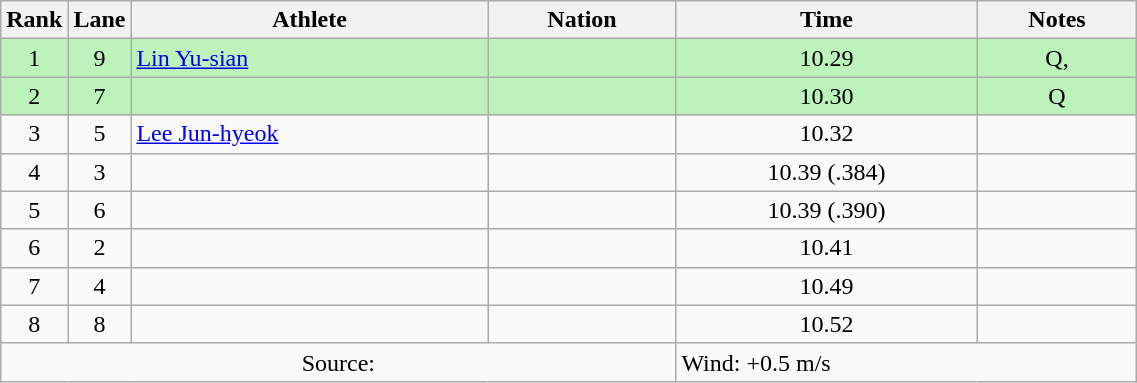<table class="wikitable sortable" style="text-align:center;width: 60%;">
<tr>
<th scope="col" style="width: 10px;">Rank</th>
<th scope="col" style="width: 10px;">Lane</th>
<th scope="col">Athlete</th>
<th scope="col">Nation</th>
<th scope="col">Time</th>
<th scope="col">Notes</th>
</tr>
<tr bgcolor=bbf3bb>
<td>1</td>
<td>9</td>
<td align=left><a href='#'>Lin Yu-sian</a></td>
<td align=left></td>
<td>10.29</td>
<td>Q, </td>
</tr>
<tr bgcolor=bbf3bb>
<td>2</td>
<td>7</td>
<td align=left></td>
<td align=left></td>
<td>10.30</td>
<td>Q</td>
</tr>
<tr>
<td>3</td>
<td>5</td>
<td align=left><a href='#'>Lee Jun-hyeok</a></td>
<td align=left></td>
<td>10.32</td>
<td></td>
</tr>
<tr>
<td>4</td>
<td>3</td>
<td align=left></td>
<td align=left></td>
<td>10.39 (.384)</td>
<td></td>
</tr>
<tr>
<td>5</td>
<td>6</td>
<td align=left></td>
<td align=left></td>
<td>10.39 (.390)</td>
<td></td>
</tr>
<tr>
<td>6</td>
<td>2</td>
<td align=left></td>
<td align=left></td>
<td>10.41</td>
<td></td>
</tr>
<tr>
<td>7</td>
<td>4</td>
<td align=left></td>
<td align=left></td>
<td>10.49</td>
<td></td>
</tr>
<tr>
<td>8</td>
<td>8</td>
<td align=left></td>
<td align=left></td>
<td>10.52</td>
<td></td>
</tr>
<tr class="sortbottom">
<td colspan="4">Source:</td>
<td colspan="2" style="text-align:left;">Wind: +0.5 m/s</td>
</tr>
</table>
